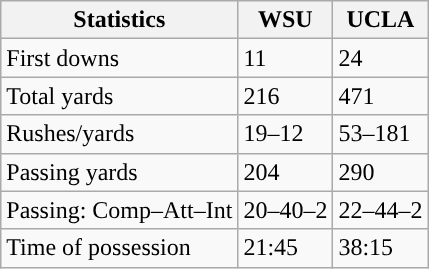<table class="wikitable" style="float: left;">
<tr>
<th>Statistics</th>
<th>WSU</th>
<th>UCLA</th>
</tr>
<tr>
<td>First downs</td>
<td>11</td>
<td>24</td>
</tr>
<tr>
<td>Total yards</td>
<td>216</td>
<td>471</td>
</tr>
<tr>
<td>Rushes/yards</td>
<td>19–12</td>
<td>53–181</td>
</tr>
<tr>
<td>Passing yards</td>
<td>204</td>
<td>290</td>
</tr>
<tr>
<td>Passing: Comp–Att–Int</td>
<td>20–40–2</td>
<td>22–44–2</td>
</tr>
<tr>
<td>Time of possession</td>
<td>21:45</td>
<td>38:15</td>
</tr>
</table>
